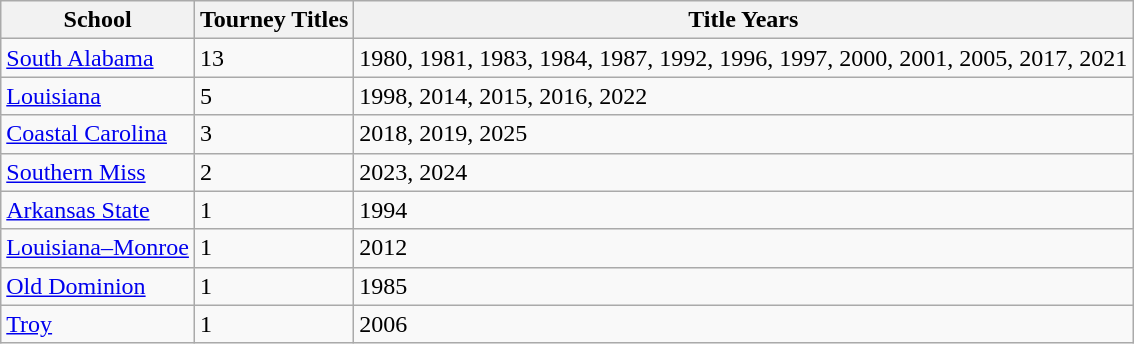<table class="wikitable sortable">
<tr>
<th>School</th>
<th>Tourney Titles</th>
<th>Title Years</th>
</tr>
<tr>
<td><a href='#'>South Alabama</a></td>
<td>13</td>
<td>1980, 1981, 1983, 1984, 1987, 1992, 1996, 1997, 2000, 2001, 2005, 2017, 2021</td>
</tr>
<tr>
<td><a href='#'>Louisiana</a></td>
<td>5</td>
<td>1998, 2014, 2015, 2016, 2022</td>
</tr>
<tr>
<td><a href='#'>Coastal Carolina</a></td>
<td>3</td>
<td>2018, 2019, 2025</td>
</tr>
<tr>
<td><a href='#'>Southern Miss</a></td>
<td>2</td>
<td>2023, 2024</td>
</tr>
<tr>
<td><a href='#'>Arkansas State</a></td>
<td>1</td>
<td>1994</td>
</tr>
<tr>
<td><a href='#'>Louisiana–Monroe</a></td>
<td>1</td>
<td>2012</td>
</tr>
<tr>
<td><a href='#'>Old Dominion</a></td>
<td>1</td>
<td>1985</td>
</tr>
<tr>
<td><a href='#'>Troy</a></td>
<td>1</td>
<td>2006</td>
</tr>
</table>
